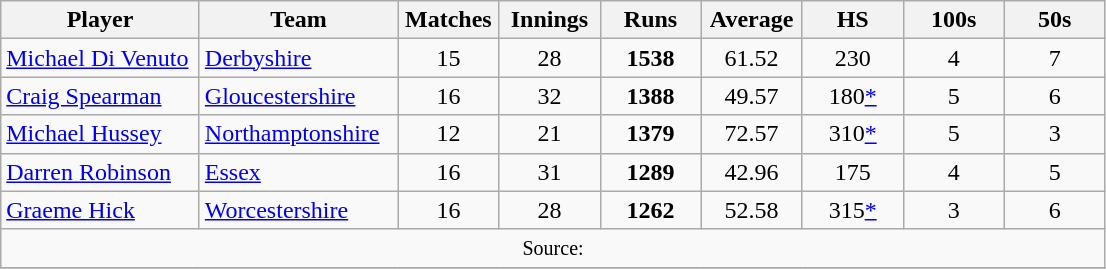<table class="wikitable" style="text-align:center;">
<tr>
<th width=125>Player</th>
<th width=125>Team</th>
<th width=60>Matches</th>
<th width=60>Innings</th>
<th width=60>Runs</th>
<th width=60>Average</th>
<th width=60>HS</th>
<th width=60>100s</th>
<th width=60>50s</th>
</tr>
<tr>
<td align="left"><a href='#'>Michael Di Venuto</a></td>
<td align="left"><a href='#'>Derbyshire</a></td>
<td>15</td>
<td>28</td>
<td><strong>1538</strong></td>
<td>61.52</td>
<td>230</td>
<td>4</td>
<td>7</td>
</tr>
<tr>
<td align="left"><a href='#'>Craig Spearman</a></td>
<td align="left"><a href='#'>Gloucestershire</a></td>
<td>16</td>
<td>32</td>
<td><strong>1388</strong></td>
<td>49.57</td>
<td>180<a href='#'>*</a></td>
<td>5</td>
<td>6</td>
</tr>
<tr>
<td align="left"><a href='#'>Michael Hussey</a></td>
<td align="left"><a href='#'>Northamptonshire</a></td>
<td>12</td>
<td>21</td>
<td><strong>1379</strong></td>
<td>72.57</td>
<td>310<a href='#'>*</a></td>
<td>5</td>
<td>3</td>
</tr>
<tr>
<td align="left"><a href='#'>Darren Robinson</a></td>
<td align="left"><a href='#'>Essex</a></td>
<td>16</td>
<td>31</td>
<td><strong>1289</strong></td>
<td>42.96</td>
<td>175</td>
<td>4</td>
<td>5</td>
</tr>
<tr>
<td align="left"><a href='#'>Graeme Hick</a></td>
<td align="left"><a href='#'>Worcestershire</a></td>
<td>16</td>
<td>28</td>
<td><strong>1262</strong></td>
<td>52.58</td>
<td>315<a href='#'>*</a></td>
<td>3</td>
<td>6</td>
</tr>
<tr>
<td colspan=9><small>Source:</small></td>
</tr>
<tr>
</tr>
</table>
